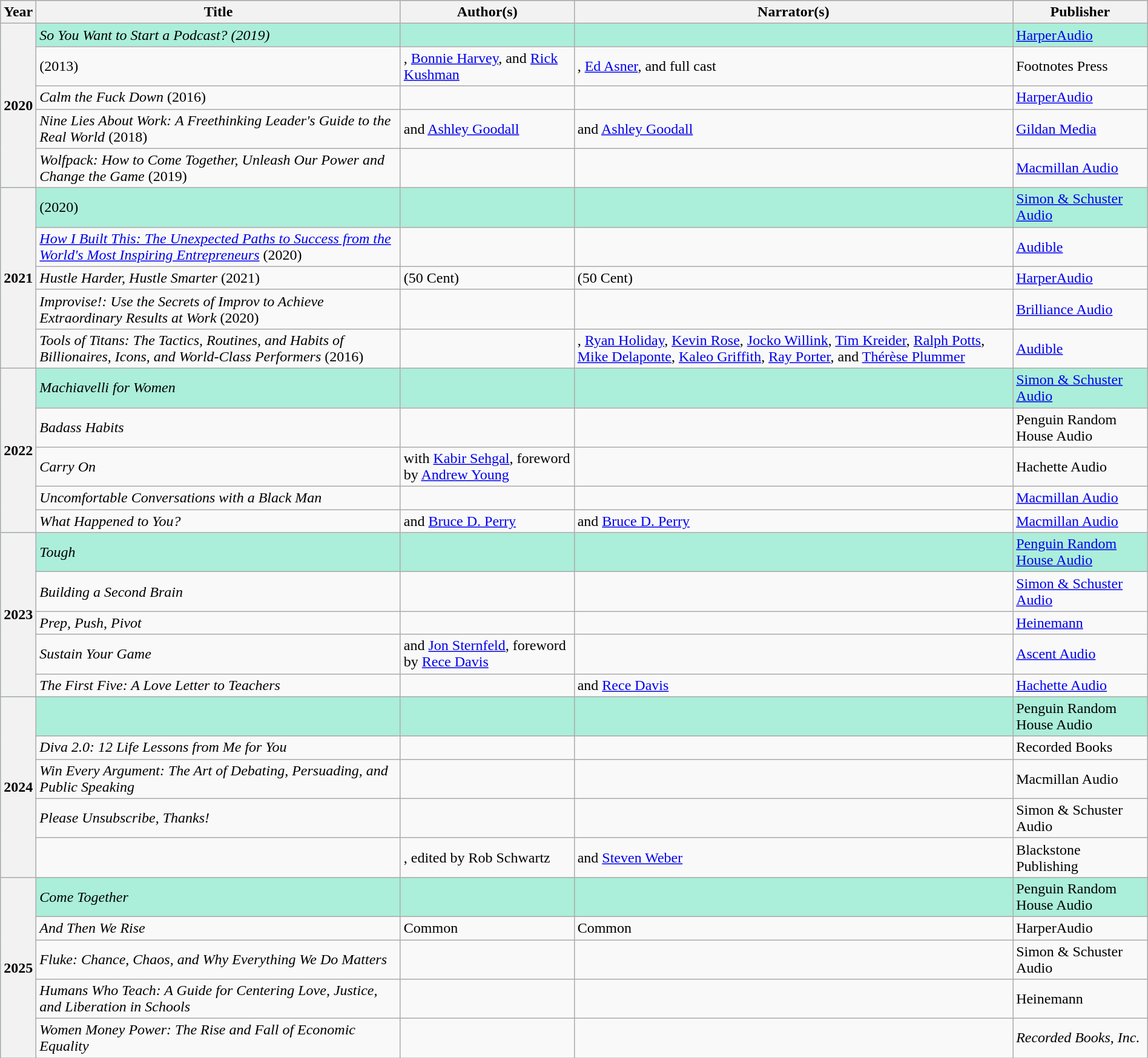<table class="wikitable sortable mw-collapsible" style="width:100%">
<tr bgcolor="#bebebe">
<th scope=“col” width=“4%”>Year</th>
<th scope=“col” width=“24%”>Title</th>
<th scope=“col” width=“24%”>Author(s)</th>
<th scope=“col” width=“24%”>Narrator(s)</th>
<th scope=“col” width=“24%”>Publisher</th>
</tr>
<tr style=background:#ABEED9>
<th rowspan="5">2020<br></th>
<td><em>So You Want to Start a Podcast? (2019)</em></td>
<td></td>
<td></td>
<td><a href='#'>HarperAudio</a></td>
</tr>
<tr>
<td> (2013)</td>
<td>, <a href='#'>Bonnie Harvey</a>, and <a href='#'>Rick Kushman</a></td>
<td>, <a href='#'>Ed Asner</a>, and full cast</td>
<td>Footnotes Press</td>
</tr>
<tr>
<td><em>Calm the Fuck Down</em> (2016)</td>
<td></td>
<td></td>
<td><a href='#'>HarperAudio</a></td>
</tr>
<tr>
<td><em>Nine Lies About Work: A Freethinking Leader's Guide to the Real World</em> (2018)</td>
<td> and <a href='#'>Ashley Goodall</a></td>
<td> and <a href='#'>Ashley Goodall</a></td>
<td><a href='#'>Gildan Media</a></td>
</tr>
<tr>
<td><em>Wolfpack: How to Come Together, Unleash Our Power and Change the Game</em> (2019)</td>
<td></td>
<td></td>
<td><a href='#'>Macmillan Audio</a></td>
</tr>
<tr style=background:#ABEED9>
<th rowspan="5">2021<br></th>
<td> (2020)</td>
<td></td>
<td></td>
<td><a href='#'>Simon & Schuster Audio</a></td>
</tr>
<tr>
<td><em><a href='#'>How I Built This: The Unexpected Paths to Success from the World's Most Inspiring Entrepreneurs</a></em> (2020)</td>
<td></td>
<td></td>
<td><a href='#'>Audible</a></td>
</tr>
<tr>
<td><em>Hustle Harder, Hustle Smarter</em> (2021)</td>
<td> (50 Cent)</td>
<td> (50 Cent)</td>
<td><a href='#'>HarperAudio</a></td>
</tr>
<tr>
<td><em>Improvise!: Use the Secrets of Improv to Achieve Extraordinary Results at Work</em> (2020)</td>
<td></td>
<td></td>
<td><a href='#'>Brilliance Audio</a></td>
</tr>
<tr>
<td><em>Tools of Titans: The Tactics, Routines, and Habits of Billionaires, Icons, and World-Class Performers</em> (2016)</td>
<td></td>
<td>, <a href='#'>Ryan Holiday</a>, <a href='#'>Kevin Rose</a>, <a href='#'>Jocko Willink</a>, <a href='#'>Tim Kreider</a>, <a href='#'>Ralph Potts</a>, <a href='#'>Mike Delaponte</a>, <a href='#'>Kaleo Griffith</a>, <a href='#'>Ray Porter</a>, and <a href='#'>Thérèse Plummer</a></td>
<td><a href='#'>Audible</a></td>
</tr>
<tr style=background:#ABEED9>
<th rowspan="5">2022<br></th>
<td><em>Machiavelli for Women</em></td>
<td></td>
<td></td>
<td><a href='#'>Simon & Schuster Audio</a></td>
</tr>
<tr>
<td><em>Badass Habits</em></td>
<td></td>
<td></td>
<td>Penguin Random House Audio</td>
</tr>
<tr>
<td><em>Carry On</em></td>
<td> with <a href='#'>Kabir Sehgal</a>, foreword by <a href='#'>Andrew Young</a></td>
<td></td>
<td>Hachette Audio</td>
</tr>
<tr>
<td><em>Uncomfortable Conversations with a Black Man</em></td>
<td></td>
<td></td>
<td><a href='#'>Macmillan Audio</a></td>
</tr>
<tr>
<td><em>What Happened to You?</em></td>
<td> and <a href='#'>Bruce D. Perry</a></td>
<td> and <a href='#'>Bruce D. Perry</a></td>
<td><a href='#'>Macmillan Audio</a></td>
</tr>
<tr style=background:#ABEED9>
<th rowspan="5">2023<br></th>
<td><em>Tough</em></td>
<td></td>
<td></td>
<td><a href='#'>Penguin Random House Audio</a></td>
</tr>
<tr>
<td><em>Building a Second Brain</em></td>
<td></td>
<td></td>
<td><a href='#'>Simon & Schuster Audio</a></td>
</tr>
<tr>
<td><em>Prep, Push, Pivot</em></td>
<td></td>
<td></td>
<td><a href='#'>Heinemann</a></td>
</tr>
<tr>
<td><em>Sustain Your Game</em></td>
<td> and <a href='#'>Jon Sternfeld</a>, foreword by <a href='#'>Rece Davis</a></td>
<td></td>
<td><a href='#'>Ascent Audio</a></td>
</tr>
<tr>
<td><em>The First Five: A Love Letter to Teachers</em></td>
<td></td>
<td> and <a href='#'>Rece Davis</a></td>
<td><a href='#'>Hachette Audio</a></td>
</tr>
<tr style="background:#ABEED9">
<th rowspan="5">2024<br></th>
<td></td>
<td></td>
<td></td>
<td>Penguin Random House Audio</td>
</tr>
<tr>
<td><em>Diva 2.0: 12 Life Lessons from Me for You</em></td>
<td></td>
<td></td>
<td>Recorded Books</td>
</tr>
<tr>
<td><em>Win Every Argument: The Art of Debating, Persuading, and Public Speaking</em></td>
<td></td>
<td></td>
<td>Macmillan Audio</td>
</tr>
<tr>
<td><em>Please Unsubscribe, Thanks!</em></td>
<td></td>
<td></td>
<td>Simon & Schuster Audio</td>
</tr>
<tr>
<td></td>
<td>, edited by Rob Schwartz</td>
<td> and <a href='#'>Steven Weber</a></td>
<td>Blackstone Publishing</td>
</tr>
<tr style="background:#ABEED9">
<th rowspan="5">2025<br></th>
<td><em>Come Together</em></td>
<td></td>
<td></td>
<td>Penguin Random House Audio</td>
</tr>
<tr>
<td><em>And Then We Rise</em></td>
<td>Common</td>
<td>Common</td>
<td>HarperAudio</td>
</tr>
<tr>
<td><em>Fluke: Chance, Chaos, and Why Everything We Do Matters</em></td>
<td></td>
<td></td>
<td>Simon & Schuster Audio</td>
</tr>
<tr>
<td><em>Humans Who Teach: A Guide for Centering Love, Justice, and Liberation in Schools</em></td>
<td></td>
<td></td>
<td>Heinemann</td>
</tr>
<tr>
<td><em>Women Money Power: The Rise and Fall of Economic Equality</em></td>
<td></td>
<td></td>
<td><em>Recorded Books, Inc.</em></td>
</tr>
</table>
